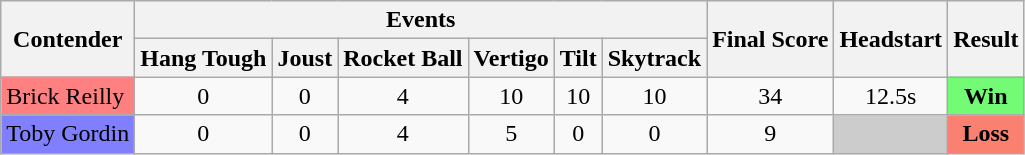<table class="wikitable" style="text-align:center;">
<tr>
<th rowspan=2>Contender</th>
<th colspan=6>Events</th>
<th rowspan=2>Final Score</th>
<th rowspan=2>Headstart</th>
<th rowspan=2>Result</th>
</tr>
<tr>
<th>Hang Tough</th>
<th>Joust</th>
<th>Rocket Ball</th>
<th>Vertigo</th>
<th>Tilt</th>
<th>Skytrack</th>
</tr>
<tr>
<td bgcolor=#ff8080 style="text-align:left;">Brick Reilly</td>
<td>0</td>
<td>0</td>
<td>4</td>
<td>10</td>
<td>10</td>
<td>10</td>
<td>34</td>
<td>12.5s</td>
<td style="text-align:center; background:#73fb76;"><strong>Win</strong></td>
</tr>
<tr>
<td bgcolor=#8080ff style="text-align:left;">Toby Gordin</td>
<td>0</td>
<td>0</td>
<td>4</td>
<td>5</td>
<td>0</td>
<td>0</td>
<td>9</td>
<td style="background:#ccc"></td>
<td style="text-align:center; background:salmon;"><strong>Loss</strong></td>
</tr>
</table>
